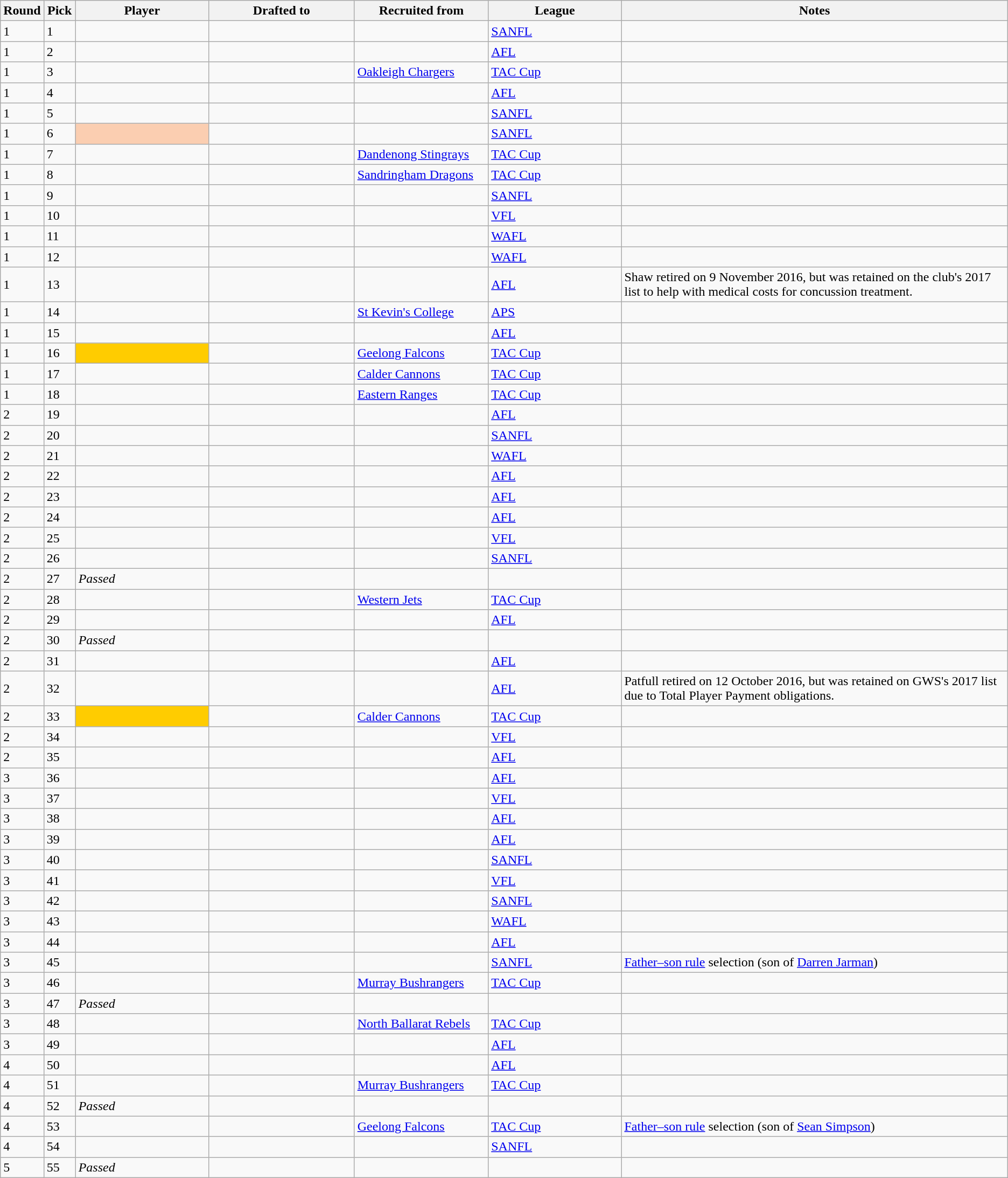<table class="wikitable sortable">
<tr>
<th scope="col" style="width:2em">Round</th>
<th scope="col" style="width:2em">Pick</th>
<th scope="col" style="width:10em">Player</th>
<th scope="col" style="width:11em">Drafted to</th>
<th scope="col" style="width:10em">Recruited from</th>
<th scope="col" style="width:10em">League</th>
<th scope="col" style="width:30em">Notes</th>
</tr>
<tr>
<td>1</td>
<td>1</td>
<td></td>
<td></td>
<td></td>
<td><a href='#'>SANFL</a></td>
<td></td>
</tr>
<tr>
<td>1</td>
<td>2</td>
<td></td>
<td></td>
<td></td>
<td><a href='#'>AFL</a></td>
<td></td>
</tr>
<tr>
<td>1</td>
<td>3</td>
<td></td>
<td></td>
<td><a href='#'>Oakleigh Chargers</a></td>
<td><a href='#'>TAC Cup</a></td>
<td></td>
</tr>
<tr>
<td>1</td>
<td>4</td>
<td></td>
<td></td>
<td></td>
<td><a href='#'>AFL</a></td>
<td></td>
</tr>
<tr>
<td>1</td>
<td>5</td>
<td></td>
<td></td>
<td></td>
<td><a href='#'>SANFL</a></td>
<td></td>
</tr>
<tr>
<td>1</td>
<td>6</td>
<td bgcolor="#FBCEB1"></td>
<td></td>
<td></td>
<td><a href='#'>SANFL</a></td>
<td></td>
</tr>
<tr>
<td>1</td>
<td>7</td>
<td></td>
<td></td>
<td><a href='#'>Dandenong Stingrays</a></td>
<td><a href='#'>TAC Cup</a></td>
<td></td>
</tr>
<tr>
<td>1</td>
<td>8</td>
<td></td>
<td></td>
<td><a href='#'>Sandringham Dragons</a></td>
<td><a href='#'>TAC Cup</a></td>
<td></td>
</tr>
<tr>
<td>1</td>
<td>9</td>
<td></td>
<td></td>
<td></td>
<td><a href='#'>SANFL</a></td>
<td></td>
</tr>
<tr>
<td>1</td>
<td>10</td>
<td></td>
<td></td>
<td></td>
<td><a href='#'>VFL</a></td>
<td></td>
</tr>
<tr>
<td>1</td>
<td>11</td>
<td></td>
<td></td>
<td></td>
<td><a href='#'>WAFL</a></td>
<td></td>
</tr>
<tr>
<td>1</td>
<td>12</td>
<td></td>
<td></td>
<td></td>
<td><a href='#'>WAFL</a></td>
<td></td>
</tr>
<tr>
<td>1</td>
<td>13</td>
<td></td>
<td></td>
<td></td>
<td><a href='#'>AFL</a></td>
<td>Shaw retired on 9 November 2016, but was retained on the club's 2017 list to help with medical costs for concussion treatment.</td>
</tr>
<tr>
<td>1</td>
<td>14</td>
<td></td>
<td></td>
<td><a href='#'>St Kevin's College</a></td>
<td><a href='#'>APS</a></td>
<td></td>
</tr>
<tr>
<td>1</td>
<td>15</td>
<td></td>
<td></td>
<td></td>
<td><a href='#'>AFL</a></td>
<td></td>
</tr>
<tr>
<td>1</td>
<td>16</td>
<td bgcolor="#FFCC00"></td>
<td></td>
<td><a href='#'>Geelong Falcons</a></td>
<td><a href='#'>TAC Cup</a></td>
<td></td>
</tr>
<tr>
<td>1</td>
<td>17</td>
<td></td>
<td></td>
<td><a href='#'>Calder Cannons</a></td>
<td><a href='#'>TAC Cup</a></td>
<td></td>
</tr>
<tr>
<td>1</td>
<td>18</td>
<td></td>
<td></td>
<td><a href='#'>Eastern Ranges</a></td>
<td><a href='#'>TAC Cup</a></td>
<td></td>
</tr>
<tr>
<td>2</td>
<td>19</td>
<td></td>
<td></td>
<td></td>
<td><a href='#'>AFL</a></td>
<td></td>
</tr>
<tr>
<td>2</td>
<td>20</td>
<td></td>
<td></td>
<td></td>
<td><a href='#'>SANFL</a></td>
<td></td>
</tr>
<tr>
<td>2</td>
<td>21</td>
<td></td>
<td></td>
<td></td>
<td><a href='#'>WAFL</a></td>
<td></td>
</tr>
<tr>
<td>2</td>
<td>22</td>
<td></td>
<td></td>
<td></td>
<td><a href='#'>AFL</a></td>
<td></td>
</tr>
<tr>
<td>2</td>
<td>23</td>
<td></td>
<td></td>
<td></td>
<td><a href='#'>AFL</a></td>
<td></td>
</tr>
<tr>
<td>2</td>
<td>24</td>
<td></td>
<td></td>
<td></td>
<td><a href='#'>AFL</a></td>
<td></td>
</tr>
<tr>
<td>2</td>
<td>25</td>
<td></td>
<td></td>
<td></td>
<td><a href='#'>VFL</a></td>
<td></td>
</tr>
<tr>
<td>2</td>
<td>26</td>
<td></td>
<td></td>
<td></td>
<td><a href='#'>SANFL</a></td>
<td></td>
</tr>
<tr>
<td>2</td>
<td>27</td>
<td><em>Passed</em></td>
<td></td>
<td></td>
<td></td>
<td></td>
</tr>
<tr>
<td>2</td>
<td>28</td>
<td></td>
<td></td>
<td><a href='#'>Western Jets</a></td>
<td><a href='#'>TAC Cup</a></td>
<td></td>
</tr>
<tr>
<td>2</td>
<td>29</td>
<td></td>
<td></td>
<td></td>
<td><a href='#'>AFL</a></td>
<td></td>
</tr>
<tr>
<td>2</td>
<td>30</td>
<td><em>Passed</em></td>
<td></td>
<td></td>
<td></td>
<td></td>
</tr>
<tr>
<td>2</td>
<td>31</td>
<td></td>
<td></td>
<td></td>
<td><a href='#'>AFL</a></td>
<td></td>
</tr>
<tr>
<td>2</td>
<td>32</td>
<td></td>
<td></td>
<td></td>
<td><a href='#'>AFL</a></td>
<td>Patfull retired on 12 October 2016, but was retained on GWS's 2017 list due to Total Player Payment obligations.</td>
</tr>
<tr>
<td>2</td>
<td>33</td>
<td bgcolor="#FFCC00"></td>
<td></td>
<td><a href='#'>Calder Cannons</a></td>
<td><a href='#'>TAC Cup</a></td>
<td></td>
</tr>
<tr>
<td>2</td>
<td>34</td>
<td></td>
<td></td>
<td></td>
<td><a href='#'>VFL</a></td>
<td></td>
</tr>
<tr>
<td>2</td>
<td>35</td>
<td></td>
<td></td>
<td></td>
<td><a href='#'>AFL</a></td>
<td></td>
</tr>
<tr>
<td>3</td>
<td>36</td>
<td></td>
<td></td>
<td></td>
<td><a href='#'>AFL</a></td>
<td></td>
</tr>
<tr>
<td>3</td>
<td>37</td>
<td></td>
<td></td>
<td></td>
<td><a href='#'>VFL</a></td>
<td></td>
</tr>
<tr>
<td>3</td>
<td>38</td>
<td></td>
<td></td>
<td></td>
<td><a href='#'>AFL</a></td>
<td></td>
</tr>
<tr>
<td>3</td>
<td>39</td>
<td></td>
<td></td>
<td></td>
<td><a href='#'>AFL</a></td>
<td></td>
</tr>
<tr>
<td>3</td>
<td>40</td>
<td></td>
<td></td>
<td></td>
<td><a href='#'>SANFL</a></td>
<td></td>
</tr>
<tr>
<td>3</td>
<td>41</td>
<td></td>
<td></td>
<td></td>
<td><a href='#'>VFL</a></td>
<td></td>
</tr>
<tr>
<td>3</td>
<td>42</td>
<td></td>
<td></td>
<td></td>
<td><a href='#'>SANFL</a></td>
<td></td>
</tr>
<tr>
<td>3</td>
<td>43</td>
<td></td>
<td></td>
<td></td>
<td><a href='#'>WAFL</a></td>
<td></td>
</tr>
<tr>
<td>3</td>
<td>44</td>
<td></td>
<td></td>
<td></td>
<td><a href='#'>AFL</a></td>
<td></td>
</tr>
<tr>
<td>3</td>
<td>45</td>
<td></td>
<td></td>
<td></td>
<td><a href='#'>SANFL</a></td>
<td><a href='#'>Father–son rule</a> selection (son of <a href='#'>Darren Jarman</a>)</td>
</tr>
<tr>
<td>3</td>
<td>46</td>
<td></td>
<td></td>
<td><a href='#'>Murray Bushrangers</a></td>
<td><a href='#'>TAC Cup</a></td>
<td></td>
</tr>
<tr>
<td>3</td>
<td>47</td>
<td><em>Passed</em></td>
<td></td>
<td></td>
<td></td>
<td></td>
</tr>
<tr>
<td>3</td>
<td>48</td>
<td></td>
<td></td>
<td><a href='#'>North Ballarat Rebels</a></td>
<td><a href='#'>TAC Cup</a></td>
<td></td>
</tr>
<tr>
<td>3</td>
<td>49</td>
<td></td>
<td></td>
<td></td>
<td><a href='#'>AFL</a></td>
<td></td>
</tr>
<tr>
<td>4</td>
<td>50</td>
<td></td>
<td></td>
<td></td>
<td><a href='#'>AFL</a></td>
<td></td>
</tr>
<tr>
<td>4</td>
<td>51</td>
<td></td>
<td></td>
<td><a href='#'>Murray Bushrangers</a></td>
<td><a href='#'>TAC Cup</a></td>
<td></td>
</tr>
<tr>
<td>4</td>
<td>52</td>
<td><em>Passed</em></td>
<td></td>
<td></td>
<td></td>
<td></td>
</tr>
<tr>
<td>4</td>
<td>53</td>
<td></td>
<td></td>
<td><a href='#'>Geelong Falcons</a></td>
<td><a href='#'>TAC Cup</a></td>
<td><a href='#'>Father–son rule</a> selection (son of <a href='#'>Sean Simpson</a>)</td>
</tr>
<tr>
<td>4</td>
<td>54</td>
<td></td>
<td></td>
<td></td>
<td><a href='#'>SANFL</a></td>
<td></td>
</tr>
<tr>
<td>5</td>
<td>55</td>
<td><em>Passed</em></td>
<td></td>
<td></td>
<td></td>
<td></td>
</tr>
</table>
